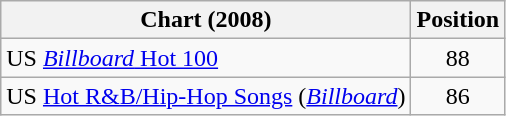<table class="wikitable">
<tr>
<th scope="col">Chart (2008)</th>
<th scope="col">Position</th>
</tr>
<tr>
<td>US <a href='#'><em>Billboard</em> Hot 100</a></td>
<td style="text-align:center;">88</td>
</tr>
<tr>
<td>US <a href='#'>Hot R&B/Hip-Hop Songs</a> (<em><a href='#'>Billboard</a></em>)</td>
<td style="text-align:center;">86</td>
</tr>
</table>
